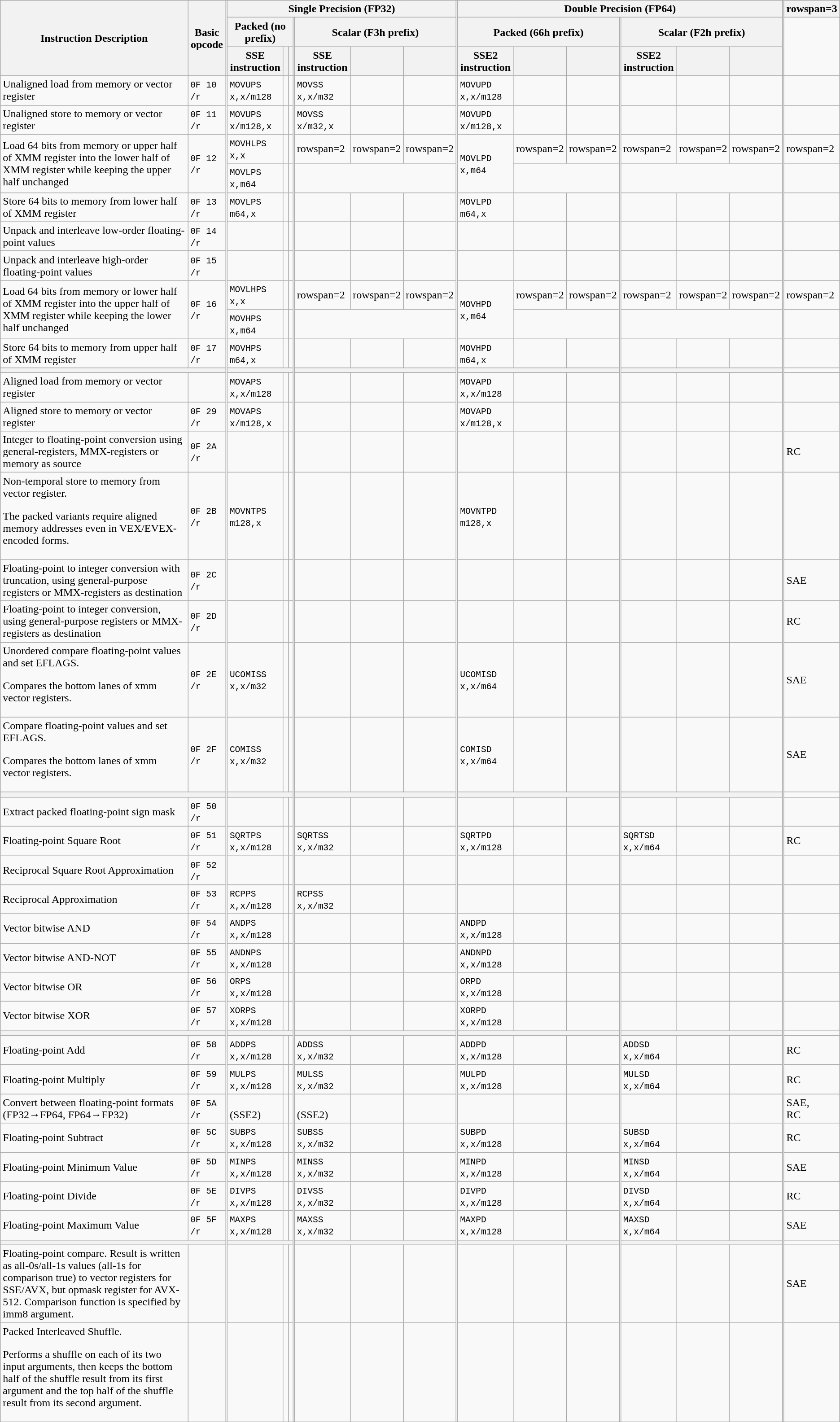<table class="wikitable sortable sticky-header-multi">
<tr>
<th style="min-width: 15em" rowspan=3>Instruction Description</th>
<th rowspan=3>Basic opcode</th>
<th scope="col" style="width: 1px; border-spacing:0; padding:0px" rowspan=3></th>
<th colspan=7>Single Precision (FP32)</th>
<th scope="col" style="width: 1px; border-spacing:0; padding:0px" rowspan=3></th>
<th colspan=7>Double Precision (FP64)</th>
<th scope="col" style="width: 1px; border-spacing:0; padding:0px" rowspan=3></th>
<th>rowspan=3 </th>
</tr>
<tr>
<th colspan=3>Packed (no prefix)</th>
<th scope="col" style="width: 1px; border-spacing:0; padding:0px" rowspan=2></th>
<th colspan=3>Scalar (F3h prefix)</th>
<th colspan=3>Packed (66h prefix)</th>
<th scope="col" style="width: 1px; border-spacing:0; padding:0px" rowspan=2></th>
<th colspan=3>Scalar (F2h prefix)</th>
</tr>
<tr>
<th>SSE instruction</th>
<th></th>
<th></th>
<th>SSE instruction</th>
<th><br><wbr></th>
<th></th>
<th>SSE2 instruction</th>
<th></th>
<th></th>
<th>SSE2 instruction</th>
<th><br><wbr></th>
<th></th>
</tr>
<tr>
<td>Unaligned load from memory or vector register</td>
<td><code>0F 10 /r</code></td>
<td scope="col" style="width: 1px; border-spacing:0; padding:0px" rowspan=39></td>
<td><code>MOVUPS x,x/m128</code></td>
<td></td>
<td></td>
<td scope="col" style="width: 1px; border-spacing:0; padding:0px" rowspan=39></td>
<td><code>MOVSS x,x/m32</code></td>
<td></td>
<td></td>
<td scope="col" style="width: 1px; border-spacing:0; padding:0px" rowspan=39></td>
<td><code>MOVUPD x,x/m128</code></td>
<td></td>
<td></td>
<td scope="col" style="width: 1px; border-spacing:0; padding:0px" rowspan=39></td>
<td></td>
<td></td>
<td></td>
<td scope="col" style="width: 1px; border-spacing:0; padding:0px" rowspan=39></td>
<td></td>
</tr>
<tr>
<td>Unaligned store to memory or vector register</td>
<td><code>0F 11 /r</code></td>
<td><code>MOVUPS x/m128,x</code></td>
<td></td>
<td></td>
<td><code>MOVSS x/m32,x</code></td>
<td></td>
<td></td>
<td><code>MOVUPD x/m128,x</code></td>
<td></td>
<td></td>
<td></td>
<td></td>
<td></td>
<td></td>
</tr>
<tr>
<td rowspan=2>Load 64 bits from memory or upper half of XMM register into the lower half of XMM register while keeping the upper half unchanged</td>
<td rowspan=2><code>0F 12 /r</code></td>
<td><code>MOVHLPS x,x</code></td>
<td></td>
<td></td>
<td>rowspan=2 </td>
<td>rowspan=2 </td>
<td>rowspan=2 </td>
<td rowspan=2><code>MOVLPD x,m64</code></td>
<td>rowspan=2 </td>
<td>rowspan=2 </td>
<td>rowspan=2 </td>
<td>rowspan=2 </td>
<td>rowspan=2 </td>
<td>rowspan=2 </td>
</tr>
<tr>
<td><code>MOVLPS x,m64</code></td>
<td></td>
<td></td>
</tr>
<tr>
<td>Store 64 bits to memory from lower half of XMM register</td>
<td><code>0F 13 /r</code></td>
<td><code>MOVLPS m64,x</code></td>
<td></td>
<td></td>
<td></td>
<td></td>
<td></td>
<td><code>MOVLPD m64,x</code></td>
<td></td>
<td></td>
<td></td>
<td></td>
<td></td>
<td></td>
</tr>
<tr>
<td>Unpack and interleave low-order floating-point values</td>
<td><code>0F 14 /r</code></td>
<td></td>
<td></td>
<td></td>
<td></td>
<td></td>
<td></td>
<td></td>
<td></td>
<td></td>
<td></td>
<td></td>
<td></td>
<td></td>
</tr>
<tr>
<td>Unpack and interleave high-order floating-point values</td>
<td><code>0F 15 /r</code></td>
<td></td>
<td></td>
<td></td>
<td></td>
<td></td>
<td></td>
<td></td>
<td></td>
<td></td>
<td></td>
<td></td>
<td></td>
<td></td>
</tr>
<tr>
<td rowspan=2>Load 64 bits from memory or lower half of XMM register into the upper half of XMM register while keeping the lower half unchanged</td>
<td rowspan=2><code>0F 16 /r</code></td>
<td><code>MOVLHPS x,x</code></td>
<td></td>
<td></td>
<td>rowspan=2 </td>
<td>rowspan=2 </td>
<td>rowspan=2 </td>
<td rowspan=2><code>MOVHPD x,m64</code></td>
<td>rowspan=2 </td>
<td>rowspan=2 </td>
<td>rowspan=2 </td>
<td>rowspan=2 </td>
<td>rowspan=2 </td>
<td>rowspan=2 </td>
</tr>
<tr>
<td><code>MOVHPS x,m64</code></td>
<td></td>
<td></td>
</tr>
<tr>
<td>Store 64 bits to memory from upper half of XMM register</td>
<td><code>0F 17 /r</code></td>
<td><code>MOVHPS m64,x</code></td>
<td></td>
<td></td>
<td></td>
<td></td>
<td></td>
<td><code>MOVHPD m64,x</code></td>
<td></td>
<td></td>
<td></td>
<td></td>
<td></td>
<td></td>
</tr>
<tr>
<th colspan=2></th>
<th colspan=3></th>
<th colspan=3></th>
<th colspan=3></th>
<th colspan=3></th>
</tr>
<tr>
<td>Aligned load from memory or vector register</td>
<td></td>
<td><code>MOVAPS x,x/m128</code></td>
<td></td>
<td></td>
<td></td>
<td></td>
<td></td>
<td><code>MOVAPD x,x/m128</code></td>
<td></td>
<td></td>
<td></td>
<td></td>
<td></td>
<td></td>
</tr>
<tr>
<td>Aligned store to memory or vector register</td>
<td><code>0F 29 /r</code></td>
<td><code>MOVAPS x/m128,x</code></td>
<td></td>
<td></td>
<td></td>
<td></td>
<td></td>
<td><code>MOVAPD x/m128,x</code></td>
<td></td>
<td></td>
<td></td>
<td></td>
<td></td>
<td></td>
</tr>
<tr>
<td>Integer to floating-point conversion using general-registers, MMX-registers or memory as source</td>
<td><code>0F 2A /r</code></td>
<td></td>
<td></td>
<td></td>
<td></td>
<td></td>
<td></td>
<td></td>
<td></td>
<td></td>
<td></td>
<td></td>
<td></td>
<td>RC</td>
</tr>
<tr>
<td>Non-temporal store to memory from vector register.<p>The packed variants require aligned memory addresses even in VEX/EVEX-encoded forms.</p></td>
<td><code>0F 2B /r</code></td>
<td><code>MOVNTPS m128,x</code></td>
<td></td>
<td></td>
<td></td>
<td></td>
<td></td>
<td><code>MOVNTPD m128,x</code></td>
<td></td>
<td></td>
<td></td>
<td></td>
<td></td>
<td></td>
</tr>
<tr>
<td>Floating-point to integer conversion with truncation, using general-purpose registers or MMX-registers as destination</td>
<td><code>0F 2C /r</code></td>
<td><wbr></td>
<td></td>
<td></td>
<td></td>
<td></td>
<td></td>
<td><wbr></td>
<td></td>
<td></td>
<td></td>
<td></td>
<td></td>
<td>SAE</td>
</tr>
<tr>
<td>Floating-point to integer conversion, using general-purpose registers or MMX-registers as destination</td>
<td><code>0F 2D /r</code></td>
<td></td>
<td></td>
<td></td>
<td></td>
<td></td>
<td></td>
<td></td>
<td></td>
<td></td>
<td></td>
<td></td>
<td></td>
<td>RC</td>
</tr>
<tr>
<td>Unordered compare floating-point values and set EFLAGS.<p>Compares the bottom lanes of xmm vector registers.</p></td>
<td><code>0F 2E /r</code></td>
<td><code>UCOMISS x,x/m32</code></td>
<td></td>
<td></td>
<td></td>
<td></td>
<td></td>
<td><code>UCOMISD x,x/m64</code></td>
<td></td>
<td></td>
<td></td>
<td></td>
<td></td>
<td>SAE</td>
</tr>
<tr>
<td>Compare floating-point values and set EFLAGS.<p>Compares the bottom lanes of xmm vector registers.</p></td>
<td><code>0F 2F /r</code></td>
<td><code>COMISS x,x/m32</code></td>
<td></td>
<td></td>
<td></td>
<td></td>
<td></td>
<td><code>COMISD x,x/m64</code></td>
<td></td>
<td></td>
<td></td>
<td></td>
<td></td>
<td>SAE</td>
</tr>
<tr>
<th colspan=2></th>
<th colspan=3></th>
<th colspan=3></th>
<th colspan=3></th>
<th colspan=3></th>
</tr>
<tr>
<td>Extract packed floating-point sign mask</td>
<td><code>0F 50 /r</code></td>
<td></td>
<td></td>
<td></td>
<td></td>
<td></td>
<td></td>
<td></td>
<td></td>
<td></td>
<td></td>
<td></td>
<td></td>
<td></td>
</tr>
<tr>
<td>Floating-point Square Root</td>
<td><code>0F 51 /r</code></td>
<td><code>SQRTPS x,x/m128</code></td>
<td></td>
<td></td>
<td><code>SQRTSS x,x/m32</code></td>
<td></td>
<td></td>
<td><code>SQRTPD x,x/m128</code></td>
<td></td>
<td></td>
<td><code>SQRTSD x,x/m64</code></td>
<td></td>
<td></td>
<td>RC</td>
</tr>
<tr>
<td>Reciprocal Square Root Approximation</td>
<td><code>0F 52 /r</code></td>
<td></td>
<td></td>
<td></td>
<td></td>
<td></td>
<td></td>
<td></td>
<td></td>
<td></td>
<td></td>
<td></td>
<td></td>
<td></td>
</tr>
<tr>
<td>Reciprocal Approximation</td>
<td><code>0F 53 /r</code></td>
<td><code>RCPPS x,x/m128</code></td>
<td></td>
<td></td>
<td><code>RCPSS x,x/m32</code></td>
<td></td>
<td></td>
<td></td>
<td></td>
<td></td>
<td></td>
<td></td>
<td></td>
<td></td>
</tr>
<tr>
<td>Vector bitwise AND</td>
<td><code>0F 54 /r</code></td>
<td><code>ANDPS x,x/m128</code></td>
<td></td>
<td></td>
<td></td>
<td></td>
<td></td>
<td><code>ANDPD x,x/m128</code></td>
<td></td>
<td></td>
<td></td>
<td></td>
<td></td>
<td></td>
</tr>
<tr>
<td>Vector bitwise AND-NOT</td>
<td><code>0F 55 /r</code></td>
<td><code>ANDNPS x,x/m128</code></td>
<td></td>
<td></td>
<td></td>
<td></td>
<td></td>
<td><code>ANDNPD x,x/m128</code></td>
<td></td>
<td></td>
<td></td>
<td></td>
<td></td>
<td></td>
</tr>
<tr>
<td>Vector bitwise OR</td>
<td><code>0F 56 /r</code></td>
<td><code>ORPS x,x/m128</code></td>
<td></td>
<td></td>
<td></td>
<td></td>
<td></td>
<td><code>ORPD x,x/m128</code></td>
<td></td>
<td></td>
<td></td>
<td></td>
<td></td>
<td></td>
</tr>
<tr>
<td>Vector bitwise XOR</td>
<td><code>0F 57 /r</code></td>
<td><code>XORPS x,x/m128</code></td>
<td></td>
<td></td>
<td></td>
<td></td>
<td></td>
<td><code>XORPD x,x/m128</code></td>
<td></td>
<td></td>
<td></td>
<td></td>
<td></td>
<td></td>
</tr>
<tr>
<th colspan=2></th>
<th colspan=3></th>
<th colspan=3></th>
<th colspan=3></th>
<th colspan=3></th>
</tr>
<tr>
<td>Floating-point Add</td>
<td><code>0F 58 /r</code></td>
<td><code>ADDPS x,x/m128</code></td>
<td></td>
<td></td>
<td><code>ADDSS x,x/m32</code></td>
<td></td>
<td></td>
<td><code>ADDPD x,x/m128</code></td>
<td></td>
<td></td>
<td><code>ADDSD x,x/m64</code></td>
<td></td>
<td></td>
<td>RC</td>
</tr>
<tr>
<td>Floating-point Multiply</td>
<td><code>0F 59 /r</code></td>
<td><code>MULPS x,x/m128</code></td>
<td></td>
<td></td>
<td><code>MULSS x,x/m32</code></td>
<td></td>
<td></td>
<td><code>MULPD x,x/m128</code></td>
<td></td>
<td></td>
<td><code>MULSD x,x/m64</code></td>
<td></td>
<td></td>
<td>RC</td>
</tr>
<tr>
<td>Convert between floating-point formats<br>(FP32→FP64, FP64→FP32)</td>
<td><code>0F 5A /r</code></td>
<td><br>(SSE2)</td>
<td></td>
<td></td>
<td><br>(SSE2)</td>
<td></td>
<td></td>
<td></td>
<td></td>
<td></td>
<td></td>
<td></td>
<td></td>
<td>SAE,<br>RC</td>
</tr>
<tr>
<td>Floating-point Subtract</td>
<td><code>0F 5C /r</code></td>
<td><code>SUBPS x,x/m128</code></td>
<td></td>
<td></td>
<td><code>SUBSS x,x/m32</code></td>
<td></td>
<td></td>
<td><code>SUBPD x,x/m128</code></td>
<td></td>
<td></td>
<td><code>SUBSD x,x/m64</code></td>
<td></td>
<td></td>
<td>RC</td>
</tr>
<tr>
<td>Floating-point Minimum Value</td>
<td><code>0F 5D /r</code></td>
<td><code>MINPS x,x/m128</code></td>
<td></td>
<td></td>
<td><code>MINSS x,x/m32</code></td>
<td></td>
<td></td>
<td><code>MINPD x,x/m128</code></td>
<td></td>
<td></td>
<td><code>MINSD x,x/m64</code></td>
<td></td>
<td></td>
<td>SAE</td>
</tr>
<tr>
<td>Floating-point Divide</td>
<td><code>0F 5E /r</code></td>
<td><code>DIVPS x,x/m128</code></td>
<td></td>
<td></td>
<td><code>DIVSS x,x/m32</code></td>
<td></td>
<td></td>
<td><code>DIVPD x,x/m128</code></td>
<td></td>
<td></td>
<td><code>DIVSD x,x/m64</code></td>
<td></td>
<td></td>
<td>RC</td>
</tr>
<tr>
<td>Floating-point Maximum Value</td>
<td><code>0F 5F /r</code></td>
<td><code>MAXPS x,x/m128</code></td>
<td></td>
<td></td>
<td><code>MAXSS x,x/m32</code></td>
<td></td>
<td></td>
<td><code>MAXPD x,x/m128</code></td>
<td></td>
<td></td>
<td><code>MAXSD x,x/m64</code></td>
<td></td>
<td></td>
<td>SAE</td>
</tr>
<tr>
<th colspan=2></th>
<th colspan=3></th>
<th colspan=3></th>
<th colspan=3></th>
<th colspan=3></th>
</tr>
<tr>
<td>Floating-point compare. Result is written as all-0s/all-1s values (all-1s for comparison true) to vector registers for SSE/AVX, but opmask register for AVX-512. Comparison function is specified by imm8 argument.</td>
<td></td>
<td></td>
<td></td>
<td></td>
<td></td>
<td></td>
<td></td>
<td></td>
<td></td>
<td></td>
<td><br></td>
<td></td>
<td></td>
<td>SAE</td>
</tr>
<tr>
<td>Packed Interleaved Shuffle.<p>Performs a shuffle on each of its two input arguments, then keeps the bottom half of the shuffle result from its first argument and the top half of the shuffle result from its second argument.</p></td>
<td></td>
<td><wbr></td>
<td></td>
<td></td>
<td></td>
<td></td>
<td></td>
<td><wbr></td>
<td></td>
<td></td>
<td></td>
<td></td>
<td></td>
<td></td>
</tr>
</table>
